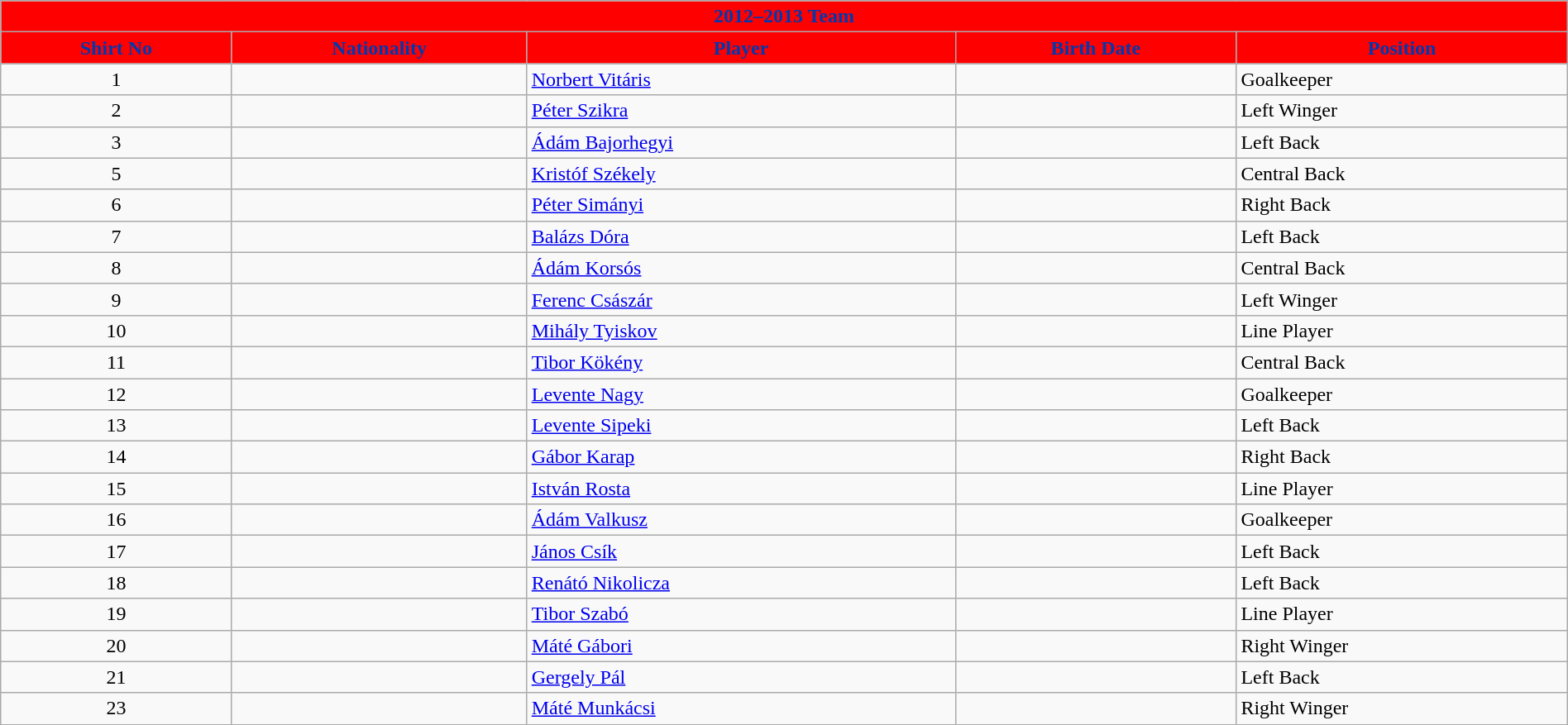<table class="wikitable collapsible collapsed" style="width:100%">
<tr>
<th colspan=5 style="background-color:red;color:#0038af;text-align:center;"> <strong>2012–2013 Team</strong></th>
</tr>
<tr>
<th style="color:#0038af; background:red">Shirt No</th>
<th style="color:#0038af; background:red">Nationality</th>
<th style="color:#0038af; background:red">Player</th>
<th style="color:#0038af; background:red">Birth Date</th>
<th style="color:#0038af; background:red">Position</th>
</tr>
<tr>
<td align=center>1</td>
<td></td>
<td><a href='#'>Norbert Vitáris</a></td>
<td></td>
<td>Goalkeeper</td>
</tr>
<tr>
<td align=center>2</td>
<td></td>
<td><a href='#'>Péter Szikra</a></td>
<td></td>
<td>Left Winger</td>
</tr>
<tr>
<td align=center>3</td>
<td></td>
<td><a href='#'>Ádám Bajorhegyi</a></td>
<td></td>
<td>Left Back</td>
</tr>
<tr>
<td align=center>5</td>
<td></td>
<td><a href='#'>Kristóf Székely</a></td>
<td></td>
<td>Central Back</td>
</tr>
<tr>
<td align=center>6</td>
<td></td>
<td><a href='#'>Péter Simányi</a></td>
<td></td>
<td>Right Back</td>
</tr>
<tr>
<td align=center>7</td>
<td></td>
<td><a href='#'>Balázs Dóra</a></td>
<td></td>
<td>Left Back</td>
</tr>
<tr>
<td align=center>8</td>
<td></td>
<td><a href='#'>Ádám Korsós</a></td>
<td></td>
<td>Central Back</td>
</tr>
<tr>
<td align=center>9</td>
<td></td>
<td><a href='#'>Ferenc Császár</a></td>
<td></td>
<td>Left Winger</td>
</tr>
<tr>
<td align=center>10</td>
<td></td>
<td><a href='#'>Mihály Tyiskov</a></td>
<td></td>
<td>Line Player</td>
</tr>
<tr>
<td align=center>11</td>
<td></td>
<td><a href='#'>Tibor Kökény</a></td>
<td></td>
<td>Central Back</td>
</tr>
<tr>
<td align=center>12</td>
<td></td>
<td><a href='#'>Levente Nagy</a></td>
<td></td>
<td>Goalkeeper</td>
</tr>
<tr>
<td align=center>13</td>
<td></td>
<td><a href='#'>Levente Sipeki</a></td>
<td></td>
<td>Left Back</td>
</tr>
<tr>
<td align=center>14</td>
<td></td>
<td><a href='#'>Gábor Karap</a></td>
<td></td>
<td>Right Back</td>
</tr>
<tr>
<td align=center>15</td>
<td></td>
<td><a href='#'>István Rosta</a></td>
<td></td>
<td>Line Player</td>
</tr>
<tr>
<td align=center>16</td>
<td></td>
<td><a href='#'>Ádám Valkusz</a></td>
<td></td>
<td>Goalkeeper</td>
</tr>
<tr>
<td align=center>17</td>
<td></td>
<td><a href='#'>János Csík</a></td>
<td></td>
<td>Left Back</td>
</tr>
<tr>
<td align=center>18</td>
<td></td>
<td><a href='#'>Renátó Nikolicza</a></td>
<td></td>
<td>Left Back</td>
</tr>
<tr>
<td align=center>19</td>
<td></td>
<td><a href='#'>Tibor Szabó</a></td>
<td></td>
<td>Line Player</td>
</tr>
<tr>
<td align=center>20</td>
<td></td>
<td><a href='#'>Máté Gábori</a></td>
<td></td>
<td>Right Winger</td>
</tr>
<tr>
<td align=center>21</td>
<td></td>
<td><a href='#'>Gergely Pál</a></td>
<td></td>
<td>Left Back</td>
</tr>
<tr>
<td align=center>23</td>
<td></td>
<td><a href='#'>Máté Munkácsi</a></td>
<td></td>
<td>Right Winger</td>
</tr>
</table>
